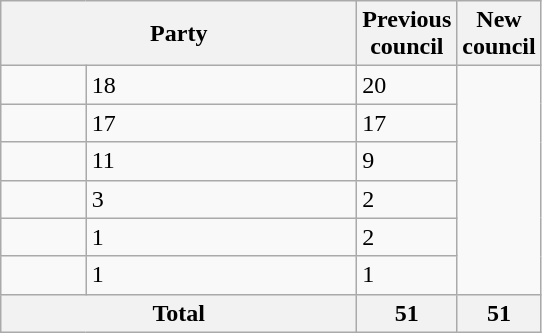<table class="wikitable">
<tr>
<th valign=centre colspan="2" style="width: 230px">Party</th>
<th valign=top style="width: 30px">Previous council</th>
<th valign=top style="width: 30px">New council</th>
</tr>
<tr>
<td></td>
<td>18</td>
<td>20</td>
</tr>
<tr>
<td></td>
<td>17</td>
<td>17</td>
</tr>
<tr>
<td></td>
<td>11</td>
<td>9</td>
</tr>
<tr>
<td></td>
<td>3</td>
<td>2</td>
</tr>
<tr>
<td></td>
<td>1</td>
<td>2</td>
</tr>
<tr>
<td></td>
<td>1</td>
<td>1</td>
</tr>
<tr>
<th colspan=2>Total</th>
<th style="text-align: center">51</th>
<th colspan=3>51</th>
</tr>
</table>
